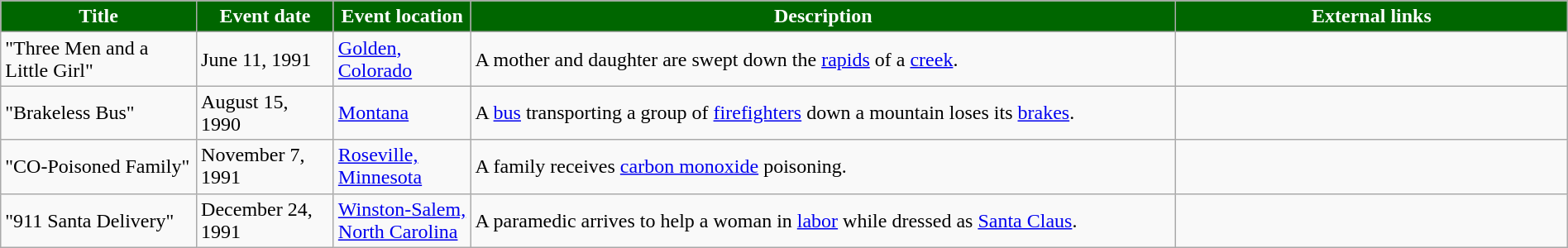<table class="wikitable" style="width: 100%;">
<tr>
<th style="background: #006600; color: #FFFFFF; width: 10%;">Title</th>
<th style="background: #006600; color: #FFFFFF; width: 7%;">Event date</th>
<th style="background: #006600; color: #FFFFFF; width: 7%;">Event location</th>
<th style="background: #006600; color: #FFFFFF; width: 36%;">Description</th>
<th style="background: #006600; color: #FFFFFF; width: 20%;">External links</th>
</tr>
<tr>
<td>"Three Men and a Little Girl"</td>
<td>June 11, 1991</td>
<td><a href='#'>Golden, Colorado</a></td>
<td>A mother and daughter are swept down the <a href='#'>rapids</a> of a <a href='#'>creek</a>.</td>
<td></td>
</tr>
<tr>
<td>"Brakeless Bus"</td>
<td>August 15, 1990</td>
<td><a href='#'>Montana</a></td>
<td>A <a href='#'>bus</a> transporting a group of <a href='#'>firefighters</a> down a mountain loses its <a href='#'>brakes</a>.</td>
<td></td>
</tr>
<tr>
<td>"CO-Poisoned Family"</td>
<td>November 7, 1991</td>
<td><a href='#'>Roseville, Minnesota</a></td>
<td>A family receives <a href='#'>carbon monoxide</a> poisoning.</td>
<td></td>
</tr>
<tr>
<td>"911 Santa Delivery"</td>
<td>December 24, 1991</td>
<td><a href='#'>Winston-Salem, North Carolina</a></td>
<td>A paramedic arrives to help a woman in <a href='#'>labor</a> while dressed as <a href='#'>Santa Claus</a>.</td>
<td></td>
</tr>
</table>
